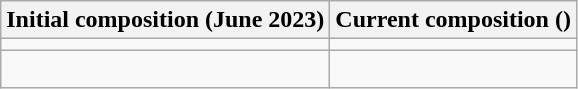<table class="wikitable">
<tr>
<th>Initial composition (June 2023)</th>
<th>Current composition ()</th>
</tr>
<tr>
<td></td>
<td></td>
</tr>
<tr>
<td><br>







</td>
<td><br>









</td>
</tr>
</table>
